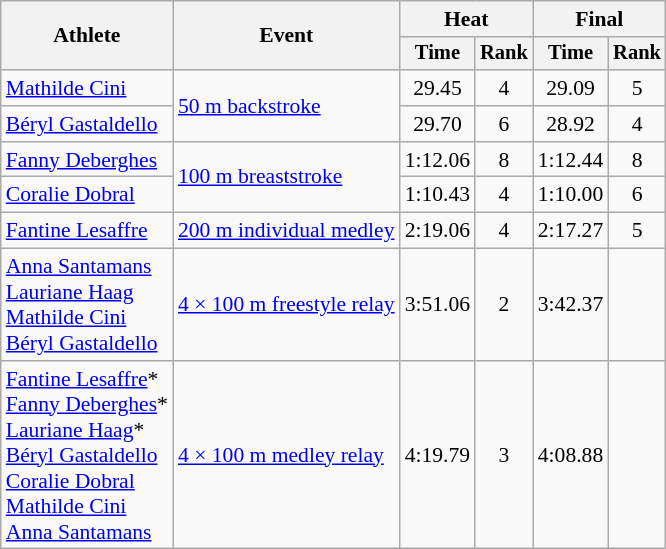<table class=wikitable style="font-size:90%">
<tr>
<th rowspan="2">Athlete</th>
<th rowspan="2">Event</th>
<th colspan="2">Heat</th>
<th colspan="2">Final</th>
</tr>
<tr style="font-size:95%">
<th>Time</th>
<th>Rank</th>
<th>Time</th>
<th>Rank</th>
</tr>
<tr align=center>
<td align=left><a href='#'>Mathilde Cini</a></td>
<td align=left rowspan=2><a href='#'>50 m backstroke</a></td>
<td>29.45</td>
<td>4</td>
<td>29.09</td>
<td>5</td>
</tr>
<tr align=center>
<td align=left><a href='#'>Béryl Gastaldello</a></td>
<td>29.70</td>
<td>6</td>
<td>28.92</td>
<td>4</td>
</tr>
<tr align=center>
<td align=left><a href='#'>Fanny Deberghes</a></td>
<td align=left rowspan=2><a href='#'>100 m breaststroke</a></td>
<td>1:12.06</td>
<td>8</td>
<td>1:12.44</td>
<td>8</td>
</tr>
<tr align=center>
<td align=left><a href='#'>Coralie Dobral</a></td>
<td>1:10.43</td>
<td>4</td>
<td>1:10.00</td>
<td>6</td>
</tr>
<tr align=center>
<td align=left><a href='#'>Fantine Lesaffre</a></td>
<td align=left><a href='#'>200 m individual medley</a></td>
<td>2:19.06</td>
<td>4</td>
<td>2:17.27</td>
<td>5</td>
</tr>
<tr align=center>
<td align=left><a href='#'>Anna Santamans</a><br><a href='#'>Lauriane Haag</a><br><a href='#'>Mathilde Cini</a><br><a href='#'>Béryl Gastaldello</a></td>
<td align=left><a href='#'>4 × 100 m freestyle relay</a></td>
<td>3:51.06</td>
<td>2</td>
<td>3:42.37</td>
<td></td>
</tr>
<tr align=center>
<td align=left><a href='#'>Fantine Lesaffre</a>*<br><a href='#'>Fanny Deberghes</a>*<br><a href='#'>Lauriane Haag</a>*<br><a href='#'>Béryl Gastaldello</a><br><a href='#'>Coralie Dobral</a><br><a href='#'>Mathilde Cini</a><br><a href='#'>Anna Santamans</a></td>
<td align=left><a href='#'>4 × 100 m medley relay</a></td>
<td>4:19.79</td>
<td>3</td>
<td>4:08.88</td>
<td></td>
</tr>
</table>
